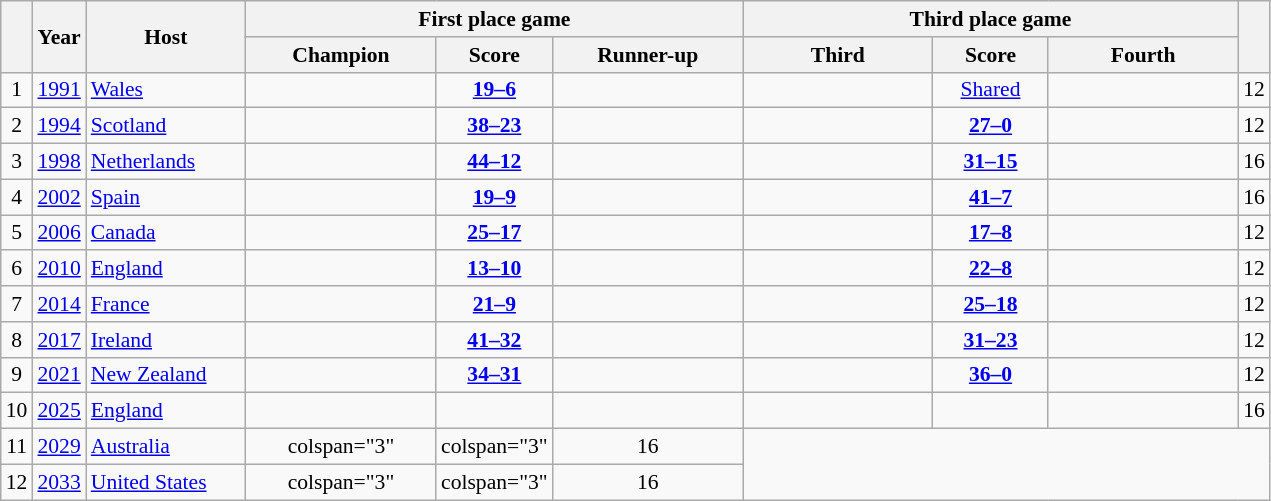<table class="wikitable sortable" style="font-size:90%; text-align:center; width:;">
<tr>
<th rowspan=2 style= "width:;"></th>
<th rowspan=2 style= "width:;">Year</th>
<th rowspan=2 style= "width:100px;">Host</th>
<th colspan=3>First place game</th>
<th colspan=3>Third place game</th>
<th rowspan=2 style= "width:;"></th>
</tr>
<tr>
<th width= 120px> Champion</th>
<th width= 70px>Score</th>
<th width= 120px> Runner-up</th>
<th width= 120px> Third</th>
<th width= 70px>Score</th>
<th width= 120px>Fourth</th>
</tr>
<tr>
<td>1</td>
<td><a href='#'>1991</a></td>
<td align=left> <a href='#'>Wales</a></td>
<td><strong></strong></td>
<td><strong><a href='#'>19–6</a></strong><br></td>
<td></td>
<td></td>
<td><a href='#'>Shared</a></td>
<td></td>
<td>12</td>
</tr>
<tr>
<td>2</td>
<td><a href='#'>1994</a></td>
<td align=left> <a href='#'>Scotland</a></td>
<td><strong></strong></td>
<td><strong><a href='#'>38–23</a></strong><br></td>
<td></td>
<td></td>
<td><strong><a href='#'>27–0</a></strong><br></td>
<td></td>
<td>12</td>
</tr>
<tr>
<td>3</td>
<td><a href='#'>1998</a></td>
<td align=left> <a href='#'>Netherlands</a></td>
<td><strong></strong></td>
<td><strong><a href='#'>44–12</a></strong><br></td>
<td></td>
<td></td>
<td><strong><a href='#'>31–15</a></strong><br></td>
<td></td>
<td>16</td>
</tr>
<tr>
<td>4</td>
<td><a href='#'>2002</a></td>
<td align=left> <a href='#'>Spain</a></td>
<td><strong></strong></td>
<td><strong><a href='#'>19–9</a></strong><br></td>
<td></td>
<td></td>
<td><strong><a href='#'>41–7</a></strong><br></td>
<td></td>
<td>16</td>
</tr>
<tr>
<td>5</td>
<td><a href='#'>2006</a></td>
<td align=left> <a href='#'>Canada</a></td>
<td><strong></strong></td>
<td><strong><a href='#'>25–17</a></strong><br></td>
<td></td>
<td></td>
<td><strong><a href='#'>17–8</a></strong><br></td>
<td></td>
<td>12</td>
</tr>
<tr>
<td>6</td>
<td><a href='#'>2010</a></td>
<td align=left> <a href='#'>England</a></td>
<td><strong></strong></td>
<td><strong><a href='#'>13–10</a></strong><br></td>
<td></td>
<td></td>
<td><strong><a href='#'>22–8</a></strong><br></td>
<td></td>
<td>12</td>
</tr>
<tr>
<td>7</td>
<td><a href='#'>2014</a></td>
<td align=left> <a href='#'>France</a></td>
<td><strong></strong></td>
<td><strong><a href='#'>21–9</a></strong><br></td>
<td></td>
<td></td>
<td><strong><a href='#'>25–18</a></strong><br></td>
<td></td>
<td>12</td>
</tr>
<tr>
<td>8</td>
<td><a href='#'>2017</a></td>
<td align=left> <a href='#'>Ireland</a></td>
<td><strong></strong></td>
<td><strong><a href='#'>41–32</a></strong><br></td>
<td></td>
<td></td>
<td><strong><a href='#'>31–23</a></strong><br></td>
<td></td>
<td>12</td>
</tr>
<tr>
<td>9</td>
<td><a href='#'>2021</a></td>
<td align=left> <a href='#'>New Zealand</a></td>
<td><strong></strong></td>
<td><strong><a href='#'>34–31</a></strong><br></td>
<td></td>
<td></td>
<td><strong><a href='#'>36–0</a></strong><br></td>
<td></td>
<td>12</td>
</tr>
<tr>
<td>10</td>
<td><a href='#'>2025</a></td>
<td align=left> <a href='#'>England</a></td>
<td></td>
<td><br></td>
<td></td>
<td></td>
<td><br></td>
<td></td>
<td>16</td>
</tr>
<tr>
<td>11</td>
<td><a href='#'>2029</a></td>
<td align=left> <a href='#'>Australia</a></td>
<td>colspan="3" </td>
<td>colspan="3" </td>
<td>16</td>
</tr>
<tr>
<td>12</td>
<td><a href='#'>2033</a></td>
<td align=left> <a href='#'>United States</a></td>
<td>colspan="3" </td>
<td>colspan="3" </td>
<td>16</td>
</tr>
</table>
